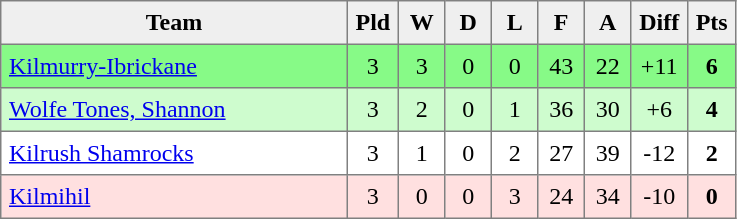<table style=border-collapse:collapse border=1 cellspacing=0 cellpadding=5>
<tr align=center bgcolor=#efefef>
<th width=220>Team</th>
<th width=20>Pld</th>
<th width=20>W</th>
<th width=20>D</th>
<th width=20>L</th>
<th width=20>F</th>
<th width=20>A</th>
<th width=20>Diff</th>
<th width=20>Pts</th>
</tr>
<tr align=center style="background:#87FA87;">
<td style="text-align:left;"> <a href='#'>Kilmurry-Ibrickane</a></td>
<td>3</td>
<td>3</td>
<td>0</td>
<td>0</td>
<td>43</td>
<td>22</td>
<td>+11</td>
<td><strong>6</strong></td>
</tr>
<tr align=center style="background:#CEFCCE;">
<td style="text-align:left;"> <a href='#'>Wolfe Tones, Shannon</a></td>
<td>3</td>
<td>2</td>
<td>0</td>
<td>1</td>
<td>36</td>
<td>30</td>
<td>+6</td>
<td><strong>4</strong></td>
</tr>
<tr align=center style="background:#FFFFFF;">
<td style="text-align:left;"> <a href='#'>Kilrush Shamrocks</a></td>
<td>3</td>
<td>1</td>
<td>0</td>
<td>2</td>
<td>27</td>
<td>39</td>
<td>-12</td>
<td><strong>2</strong></td>
</tr>
<tr align=center style="background:#FFE0E0;">
<td style="text-align:left;"> <a href='#'>Kilmihil</a></td>
<td>3</td>
<td>0</td>
<td>0</td>
<td>3</td>
<td>24</td>
<td>34</td>
<td>-10</td>
<td><strong>0</strong></td>
</tr>
</table>
